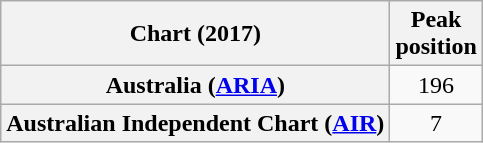<table class="wikitable sortable plainrowheaders" style="text-align:center">
<tr>
<th>Chart (2017)</th>
<th>Peak<br> position</th>
</tr>
<tr>
<th scope="row">Australia (<a href='#'>ARIA</a>)</th>
<td>196</td>
</tr>
<tr>
<th scope="row">Australian Independent Chart (<a href='#'>AIR</a>)</th>
<td>7</td>
</tr>
</table>
